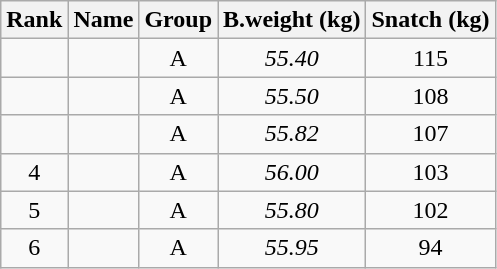<table class="wikitable sortable" style="text-align:center;">
<tr>
<th>Rank</th>
<th>Name</th>
<th>Group</th>
<th>B.weight (kg)</th>
<th>Snatch (kg)</th>
</tr>
<tr>
<td></td>
<td align=left></td>
<td>A</td>
<td><em>55.40</em></td>
<td>115</td>
</tr>
<tr>
<td></td>
<td align=left></td>
<td>A</td>
<td><em>55.50</em></td>
<td>108</td>
</tr>
<tr>
<td></td>
<td align=left></td>
<td>A</td>
<td><em>55.82</em></td>
<td>107</td>
</tr>
<tr>
<td>4</td>
<td align=left></td>
<td>A</td>
<td><em>56.00</em></td>
<td>103</td>
</tr>
<tr>
<td>5</td>
<td align=left></td>
<td>A</td>
<td><em>55.80</em></td>
<td>102</td>
</tr>
<tr>
<td>6</td>
<td align=left></td>
<td>A</td>
<td><em>55.95</em></td>
<td>94</td>
</tr>
</table>
